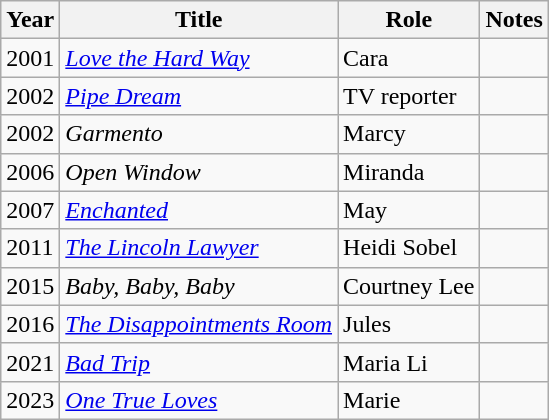<table class="wikitable sortable">
<tr>
<th>Year</th>
<th>Title</th>
<th>Role</th>
<th>Notes</th>
</tr>
<tr>
<td>2001</td>
<td><em><a href='#'>Love the Hard Way</a></em></td>
<td>Cara</td>
<td></td>
</tr>
<tr>
<td>2002</td>
<td><em><a href='#'>Pipe Dream</a></em></td>
<td>TV reporter</td>
<td></td>
</tr>
<tr>
<td>2002</td>
<td><em>Garmento</em></td>
<td>Marcy</td>
<td></td>
</tr>
<tr>
<td>2006</td>
<td><em>Open Window</em></td>
<td>Miranda</td>
<td></td>
</tr>
<tr>
<td>2007</td>
<td><em><a href='#'>Enchanted</a></em></td>
<td>May</td>
<td></td>
</tr>
<tr>
<td>2011</td>
<td><em><a href='#'>The Lincoln Lawyer</a></em></td>
<td>Heidi Sobel</td>
<td></td>
</tr>
<tr>
<td>2015</td>
<td><em>Baby, Baby, Baby</em></td>
<td>Courtney Lee</td>
<td></td>
</tr>
<tr>
<td>2016</td>
<td><em><a href='#'>The Disappointments Room</a></em></td>
<td>Jules</td>
<td></td>
</tr>
<tr>
<td>2021</td>
<td><em><a href='#'>Bad Trip</a></em></td>
<td>Maria Li</td>
<td></td>
</tr>
<tr>
<td>2023</td>
<td><em><a href='#'>One True Loves</a></em></td>
<td>Marie</td>
<td></td>
</tr>
</table>
